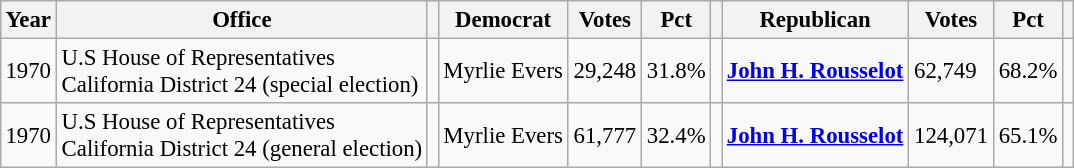<table class="wikitable" style="margin:0.5em ; font-size:95%">
<tr>
<th>Year</th>
<th>Office</th>
<th></th>
<th>Democrat</th>
<th>Votes</th>
<th>Pct</th>
<th></th>
<th>Republican</th>
<th>Votes</th>
<th>Pct</th>
<th></th>
</tr>
<tr>
<td>1970</td>
<td>U.S House of Representatives<br> California District 24 (special election)</td>
<td></td>
<td>Myrlie Evers</td>
<td>29,248</td>
<td>31.8%</td>
<td></td>
<td><strong><a href='#'>John H. Rousselot</a></strong></td>
<td>62,749</td>
<td>68.2%</td>
<td></td>
</tr>
<tr>
<td>1970</td>
<td>U.S House of Representatives<br> California District 24 (general election)</td>
<td></td>
<td>Myrlie Evers</td>
<td>61,777</td>
<td>32.4%</td>
<td></td>
<td><strong><a href='#'>John H. Rousselot</a></strong></td>
<td>124,071</td>
<td>65.1%</td>
<td></td>
</tr>
</table>
